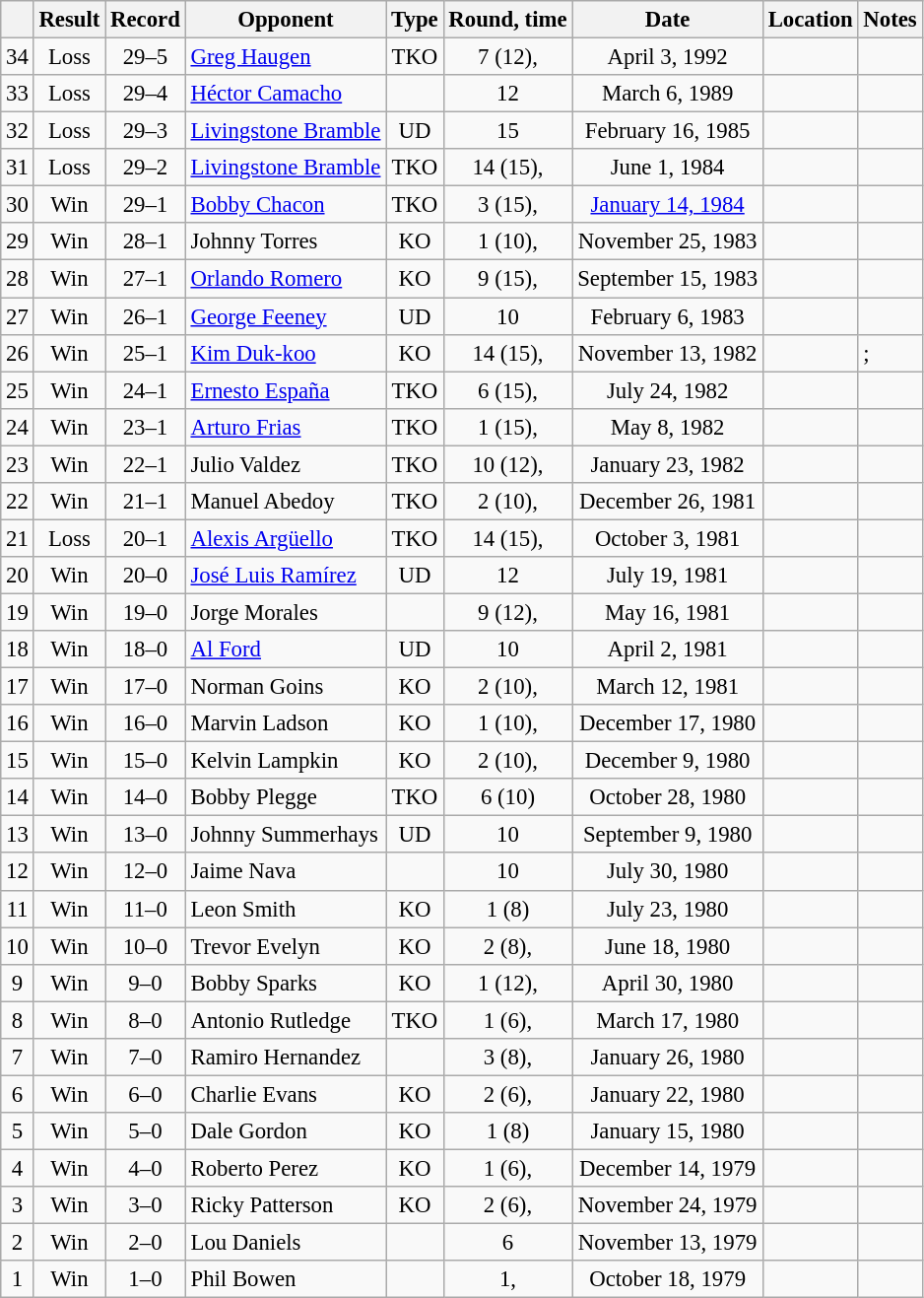<table class="wikitable" style="text-align:center; font-size:95%">
<tr>
<th></th>
<th>Result</th>
<th>Record</th>
<th>Opponent</th>
<th>Type</th>
<th>Round, time</th>
<th>Date</th>
<th>Location</th>
<th>Notes</th>
</tr>
<tr>
<td>34</td>
<td>Loss</td>
<td>29–5</td>
<td style="text-align:left;"><a href='#'>Greg Haugen</a></td>
<td>TKO</td>
<td>7 (12), </td>
<td>April 3, 1992</td>
<td style="text-align:left;"></td>
<td style="text-align:left;"></td>
</tr>
<tr>
<td>33</td>
<td>Loss</td>
<td>29–4</td>
<td style="text-align:left;"><a href='#'>Héctor Camacho</a></td>
<td></td>
<td>12</td>
<td>March 6, 1989</td>
<td style="text-align:left;"></td>
<td style="text-align:left;"></td>
</tr>
<tr>
<td>32</td>
<td>Loss</td>
<td>29–3</td>
<td style="text-align:left;"><a href='#'>Livingstone Bramble</a></td>
<td>UD</td>
<td>15</td>
<td>February 16, 1985</td>
<td style="text-align:left;"></td>
<td style="text-align:left;"></td>
</tr>
<tr>
<td>31</td>
<td>Loss</td>
<td>29–2</td>
<td style="text-align:left;"><a href='#'>Livingstone Bramble</a></td>
<td>TKO</td>
<td>14 (15), </td>
<td>June 1, 1984</td>
<td style="text-align:left;"></td>
<td style="text-align:left;"></td>
</tr>
<tr>
<td>30</td>
<td>Win</td>
<td>29–1</td>
<td style="text-align:left;"><a href='#'>Bobby Chacon</a></td>
<td>TKO</td>
<td>3 (15), </td>
<td><a href='#'>January 14, 1984</a></td>
<td style="text-align:left;"></td>
<td style="text-align:left;"></td>
</tr>
<tr>
<td>29</td>
<td>Win</td>
<td>28–1</td>
<td style="text-align:left;">Johnny Torres</td>
<td>KO</td>
<td>1 (10), </td>
<td>November 25, 1983</td>
<td style="text-align:left;"></td>
<td></td>
</tr>
<tr>
<td>28</td>
<td>Win</td>
<td>27–1</td>
<td style="text-align:left;"><a href='#'>Orlando Romero</a></td>
<td>KO</td>
<td>9 (15), </td>
<td>September 15, 1983</td>
<td style="text-align:left;"></td>
<td style="text-align:left;"></td>
</tr>
<tr>
<td>27</td>
<td>Win</td>
<td>26–1</td>
<td style="text-align:left;"><a href='#'>George Feeney</a></td>
<td>UD</td>
<td>10</td>
<td>February 6, 1983</td>
<td style="text-align:left;"></td>
<td></td>
</tr>
<tr>
<td>26</td>
<td>Win</td>
<td>25–1</td>
<td style="text-align:left;"><a href='#'>Kim Duk-koo</a></td>
<td>KO</td>
<td>14 (15), </td>
<td>November 13, 1982</td>
<td style="text-align:left;"></td>
<td style="text-align:left;">; </td>
</tr>
<tr>
<td>25</td>
<td>Win</td>
<td>24–1</td>
<td style="text-align:left;"><a href='#'>Ernesto España</a></td>
<td>TKO</td>
<td>6 (15), </td>
<td>July 24, 1982</td>
<td style="text-align:left;"></td>
<td style="text-align:left;"></td>
</tr>
<tr>
<td>24</td>
<td>Win</td>
<td>23–1</td>
<td style="text-align:left;"><a href='#'>Arturo Frias</a></td>
<td>TKO</td>
<td>1 (15), </td>
<td>May 8, 1982</td>
<td style="text-align:left;"></td>
<td style="text-align:left;"></td>
</tr>
<tr>
<td>23</td>
<td>Win</td>
<td>22–1</td>
<td style="text-align:left;">Julio Valdez</td>
<td>TKO</td>
<td>10 (12), </td>
<td>January 23, 1982</td>
<td style="text-align:left;"></td>
<td style="text-align:left;"></td>
</tr>
<tr>
<td>22</td>
<td>Win</td>
<td>21–1</td>
<td style="text-align:left;">Manuel Abedoy</td>
<td>TKO</td>
<td>2 (10), </td>
<td>December 26, 1981</td>
<td style="text-align:left;"></td>
<td></td>
</tr>
<tr>
<td>21</td>
<td>Loss</td>
<td>20–1</td>
<td style="text-align:left;"><a href='#'>Alexis Argüello</a></td>
<td>TKO</td>
<td>14 (15), </td>
<td>October 3, 1981</td>
<td style="text-align:left;"></td>
<td style="text-align:left;"></td>
</tr>
<tr>
<td>20</td>
<td>Win</td>
<td>20–0</td>
<td style="text-align:left;"><a href='#'>José Luis Ramírez</a></td>
<td>UD</td>
<td>12</td>
<td>July 19, 1981</td>
<td style="text-align:left;"></td>
<td style="text-align:left;"></td>
</tr>
<tr>
<td>19</td>
<td>Win</td>
<td>19–0</td>
<td style="text-align:left;">Jorge Morales</td>
<td></td>
<td>9 (12), </td>
<td>May 16, 1981</td>
<td style="text-align:left;"></td>
<td style="text-align:left;"></td>
</tr>
<tr>
<td>18</td>
<td>Win</td>
<td>18–0</td>
<td style="text-align:left;"><a href='#'>Al Ford</a></td>
<td>UD</td>
<td>10</td>
<td>April 2, 1981</td>
<td style="text-align:left;"></td>
<td></td>
</tr>
<tr>
<td>17</td>
<td>Win</td>
<td>17–0</td>
<td style="text-align:left;">Norman Goins</td>
<td>KO</td>
<td>2 (10), </td>
<td>March 12, 1981</td>
<td style="text-align:left;"></td>
<td></td>
</tr>
<tr>
<td>16</td>
<td>Win</td>
<td>16–0</td>
<td style="text-align:left;">Marvin Ladson</td>
<td>KO</td>
<td>1 (10), </td>
<td>December 17, 1980</td>
<td style="text-align:left;"></td>
<td></td>
</tr>
<tr>
<td>15</td>
<td>Win</td>
<td>15–0</td>
<td style="text-align:left;">Kelvin Lampkin</td>
<td>KO</td>
<td>2 (10), </td>
<td>December 9, 1980</td>
<td style="text-align:left;"></td>
<td></td>
</tr>
<tr>
<td>14</td>
<td>Win</td>
<td>14–0</td>
<td style="text-align:left;">Bobby Plegge</td>
<td>TKO</td>
<td>6 (10)</td>
<td>October 28, 1980</td>
<td style="text-align:left;"></td>
<td></td>
</tr>
<tr>
<td>13</td>
<td>Win</td>
<td>13–0</td>
<td style="text-align:left;">Johnny Summerhays</td>
<td>UD</td>
<td>10</td>
<td>September 9, 1980</td>
<td style="text-align:left;"></td>
<td></td>
</tr>
<tr>
<td>12</td>
<td>Win</td>
<td>12–0</td>
<td style="text-align:left;">Jaime Nava</td>
<td></td>
<td>10</td>
<td>July 30, 1980</td>
<td style="text-align:left;"></td>
<td></td>
</tr>
<tr>
<td>11</td>
<td>Win</td>
<td>11–0</td>
<td style="text-align:left;">Leon Smith</td>
<td>KO</td>
<td>1 (8)</td>
<td>July 23, 1980</td>
<td style="text-align:left;"></td>
<td></td>
</tr>
<tr>
<td>10</td>
<td>Win</td>
<td>10–0</td>
<td style="text-align:left;">Trevor Evelyn</td>
<td>KO</td>
<td>2 (8), </td>
<td>June 18, 1980</td>
<td style="text-align:left;"></td>
<td></td>
</tr>
<tr>
<td>9</td>
<td>Win</td>
<td>9–0</td>
<td style="text-align:left;">Bobby Sparks</td>
<td>KO</td>
<td>1 (12), </td>
<td>April 30, 1980</td>
<td style="text-align:left;"></td>
<td></td>
</tr>
<tr>
<td>8</td>
<td>Win</td>
<td>8–0</td>
<td style="text-align:left;">Antonio Rutledge</td>
<td>TKO</td>
<td>1 (6), </td>
<td>March 17, 1980</td>
<td style="text-align:left;"></td>
<td></td>
</tr>
<tr>
<td>7</td>
<td>Win</td>
<td>7–0</td>
<td style="text-align:left;">Ramiro Hernandez</td>
<td></td>
<td>3 (8), </td>
<td>January 26, 1980</td>
<td style="text-align:left;"></td>
<td></td>
</tr>
<tr>
<td>6</td>
<td>Win</td>
<td>6–0</td>
<td style="text-align:left;">Charlie Evans</td>
<td>KO</td>
<td>2 (6), </td>
<td>January 22, 1980</td>
<td style="text-align:left;"></td>
<td></td>
</tr>
<tr>
<td>5</td>
<td>Win</td>
<td>5–0</td>
<td style="text-align:left;">Dale Gordon</td>
<td>KO</td>
<td>1 (8)</td>
<td>January 15, 1980</td>
<td style="text-align:left;"></td>
<td></td>
</tr>
<tr>
<td>4</td>
<td>Win</td>
<td>4–0</td>
<td style="text-align:left;">Roberto Perez</td>
<td>KO</td>
<td>1 (6), </td>
<td>December 14, 1979</td>
<td style="text-align:left;"></td>
<td></td>
</tr>
<tr>
<td>3</td>
<td>Win</td>
<td>3–0</td>
<td style="text-align:left;">Ricky Patterson</td>
<td>KO</td>
<td>2 (6), </td>
<td>November 24, 1979</td>
<td style="text-align:left;"></td>
<td></td>
</tr>
<tr>
<td>2</td>
<td>Win</td>
<td>2–0</td>
<td style="text-align:left;">Lou Daniels</td>
<td></td>
<td>6</td>
<td>November 13, 1979</td>
<td style="text-align:left;"></td>
<td></td>
</tr>
<tr>
<td>1</td>
<td>Win</td>
<td>1–0</td>
<td style="text-align:left;">Phil Bowen</td>
<td></td>
<td>1, </td>
<td>October 18, 1979</td>
<td style="text-align:left;"></td>
<td></td>
</tr>
</table>
